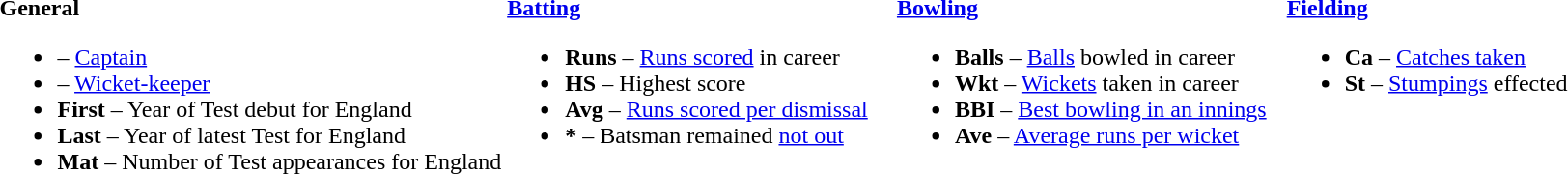<table>
<tr>
<td valign="top" style="width:30%"><br><strong>General</strong><ul><li> – <a href='#'>Captain</a></li><li> – <a href='#'>Wicket-keeper</a></li><li><strong>First</strong> – Year of Test debut for England</li><li><strong>Last</strong> – Year of latest Test for England</li><li><strong>Mat</strong> – Number of Test appearances for England</li></ul></td>
<td valign="top" style="width:23%"><br><strong><a href='#'>Batting</a></strong><ul><li><strong>Runs</strong> – <a href='#'>Runs scored</a> in career</li><li><strong>HS</strong> – Highest score</li><li><strong>Avg</strong> – <a href='#'>Runs scored per dismissal</a></li><li><strong>*</strong> – Batsman remained <a href='#'>not out</a></li></ul></td>
<td valign="top" style="width:23%"><br><strong><a href='#'>Bowling</a></strong><ul><li><strong>Balls</strong> – <a href='#'>Balls</a> bowled in career</li><li><strong>Wkt</strong> – <a href='#'>Wickets</a> taken in career</li><li><strong>BBI</strong> – <a href='#'>Best bowling in an innings</a></li><li><strong>Ave</strong> – <a href='#'>Average runs per wicket</a></li></ul></td>
<td valign="top" style="width:24%"><br><strong><a href='#'>Fielding</a></strong><ul><li><strong>Ca</strong> – <a href='#'>Catches taken</a></li><li><strong>St</strong> – <a href='#'>Stumpings</a> effected</li></ul></td>
</tr>
</table>
